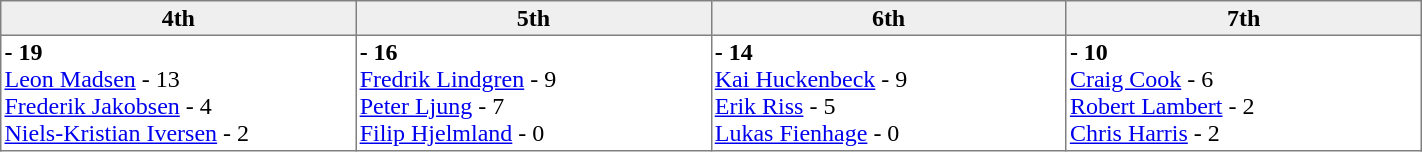<table border="1" cellpadding="2" cellspacing="0"  style="width:75%; border-collapse:collapse;">
<tr style="text-align:left; background:#efefef;">
<th style="width:15%; text-align:center;">4th</th>
<th style="width:15%; text-align:center;">5th</th>
<th style="width:15%; text-align:center;">6th</th>
<th style="width:15%; text-align:center;">7th</th>
</tr>
<tr align=left>
<td valign=top align=left><strong> - 19</strong><br><a href='#'>Leon Madsen</a> - 13<br><a href='#'>Frederik Jakobsen</a> - 4<br><a href='#'>Niels-Kristian Iversen</a> - 2</td>
<td valign=top align=left><strong> - 16</strong><br><a href='#'>Fredrik Lindgren</a> - 9<br><a href='#'>Peter Ljung</a> - 7<br><a href='#'>Filip Hjelmland</a> - 0</td>
<td valign=top align=left><strong> - 14</strong><br><a href='#'>Kai Huckenbeck</a> - 9<br><a href='#'>Erik Riss</a> - 5<br><a href='#'>Lukas Fienhage</a> - 0</td>
<td valign=top align=left><strong> - 10</strong><br><a href='#'>Craig Cook</a> - 6<br><a href='#'>Robert Lambert</a> - 2<br><a href='#'>Chris Harris</a> - 2</td>
</tr>
</table>
